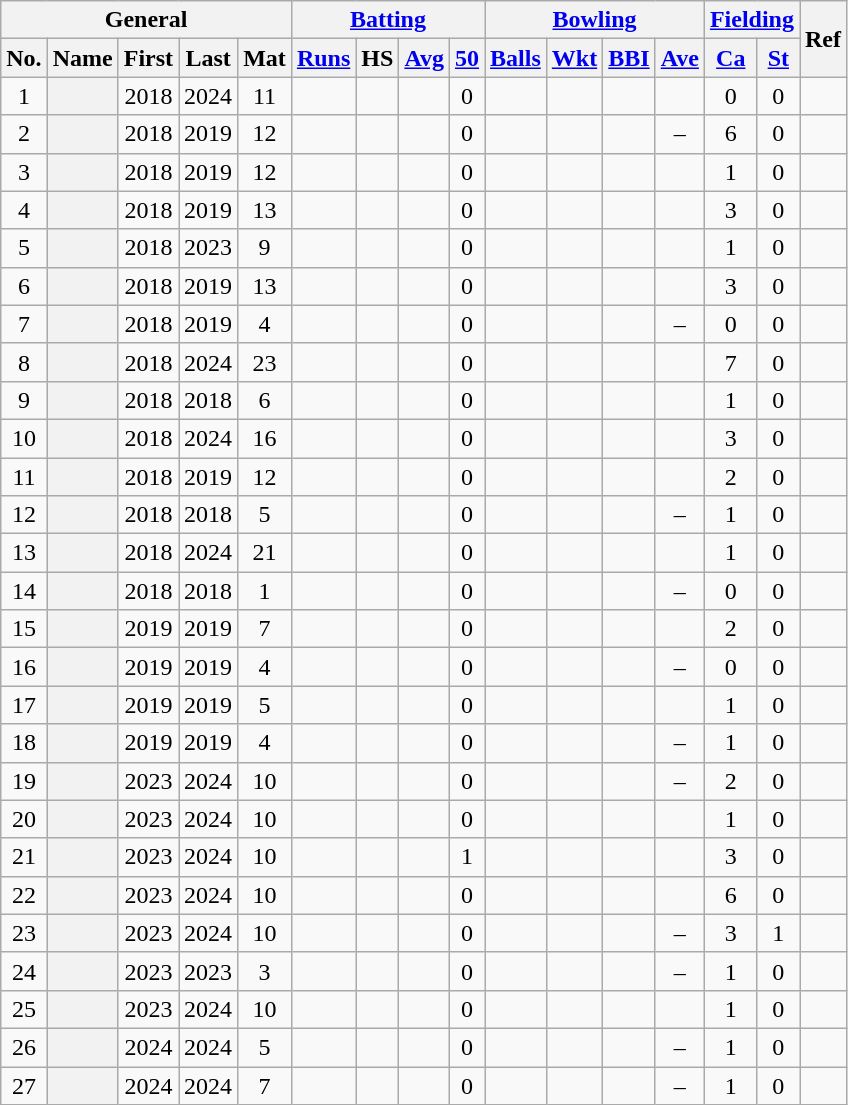<table class="wikitable plainrowheaders sortable">
<tr align="center">
<th scope="col" colspan=5 class="unsortable">General</th>
<th scope="col" colspan=4 class="unsortable"><a href='#'>Batting</a></th>
<th scope="col" colspan=4 class="unsortable"><a href='#'>Bowling</a></th>
<th scope="col" colspan=2 class="unsortable"><a href='#'>Fielding</a></th>
<th scope="col" rowspan=2 class="unsortable">Ref</th>
</tr>
<tr align="center">
<th scope="col">No.</th>
<th scope="col">Name</th>
<th scope="col">First</th>
<th scope="col">Last</th>
<th scope="col">Mat</th>
<th scope="col"><a href='#'>Runs</a></th>
<th scope="col">HS</th>
<th scope="col"><a href='#'>Avg</a></th>
<th scope="col"><a href='#'>50</a></th>
<th scope="col"><a href='#'>Balls</a></th>
<th scope="col"><a href='#'>Wkt</a></th>
<th scope="col"><a href='#'>BBI</a></th>
<th scope="col"><a href='#'>Ave</a></th>
<th scope="col"><a href='#'>Ca</a></th>
<th scope="col"><a href='#'>St</a></th>
</tr>
<tr align="center">
<td>1</td>
<th scope="row"></th>
<td>2018</td>
<td>2024</td>
<td>11</td>
<td></td>
<td></td>
<td></td>
<td>0</td>
<td></td>
<td></td>
<td></td>
<td></td>
<td>0</td>
<td>0</td>
<td></td>
</tr>
<tr align="center">
<td>2</td>
<th scope="row"></th>
<td>2018</td>
<td>2019</td>
<td>12</td>
<td></td>
<td></td>
<td></td>
<td>0</td>
<td></td>
<td></td>
<td></td>
<td>–</td>
<td>6</td>
<td>0</td>
<td></td>
</tr>
<tr align="center">
<td>3</td>
<th scope="row"></th>
<td>2018</td>
<td>2019</td>
<td>12</td>
<td></td>
<td></td>
<td></td>
<td>0</td>
<td></td>
<td></td>
<td></td>
<td></td>
<td>1</td>
<td>0</td>
<td></td>
</tr>
<tr align="center">
<td>4</td>
<th scope="row"></th>
<td>2018</td>
<td>2019</td>
<td>13</td>
<td></td>
<td></td>
<td></td>
<td>0</td>
<td></td>
<td></td>
<td></td>
<td></td>
<td>3</td>
<td>0</td>
<td></td>
</tr>
<tr align="center">
<td>5</td>
<th scope="row"></th>
<td>2018</td>
<td>2023</td>
<td>9</td>
<td></td>
<td></td>
<td></td>
<td>0</td>
<td></td>
<td></td>
<td></td>
<td></td>
<td>1</td>
<td>0</td>
<td></td>
</tr>
<tr align="center">
<td>6</td>
<th scope="row"></th>
<td>2018</td>
<td>2019</td>
<td>13</td>
<td></td>
<td></td>
<td></td>
<td>0</td>
<td></td>
<td></td>
<td></td>
<td></td>
<td>3</td>
<td>0</td>
<td></td>
</tr>
<tr align="center">
<td>7</td>
<th scope="row"></th>
<td>2018</td>
<td>2019</td>
<td>4</td>
<td></td>
<td></td>
<td></td>
<td>0</td>
<td></td>
<td></td>
<td></td>
<td>–</td>
<td>0</td>
<td>0</td>
<td></td>
</tr>
<tr align="center">
<td>8</td>
<th scope="row"></th>
<td>2018</td>
<td>2024</td>
<td>23</td>
<td></td>
<td></td>
<td></td>
<td>0</td>
<td></td>
<td></td>
<td></td>
<td></td>
<td>7</td>
<td>0</td>
<td></td>
</tr>
<tr align="center">
<td>9</td>
<th scope="row"></th>
<td>2018</td>
<td>2018</td>
<td>6</td>
<td></td>
<td></td>
<td></td>
<td>0</td>
<td></td>
<td></td>
<td></td>
<td></td>
<td>1</td>
<td>0</td>
<td></td>
</tr>
<tr align="center">
<td>10</td>
<th scope="row"></th>
<td>2018</td>
<td>2024</td>
<td>16</td>
<td></td>
<td></td>
<td></td>
<td>0</td>
<td></td>
<td></td>
<td></td>
<td></td>
<td>3</td>
<td>0</td>
<td></td>
</tr>
<tr align="center">
<td>11</td>
<th scope="row"></th>
<td>2018</td>
<td>2019</td>
<td>12</td>
<td></td>
<td></td>
<td></td>
<td>0</td>
<td></td>
<td></td>
<td></td>
<td></td>
<td>2</td>
<td>0</td>
<td></td>
</tr>
<tr align="center">
<td>12</td>
<th scope="row"></th>
<td>2018</td>
<td>2018</td>
<td>5</td>
<td></td>
<td></td>
<td></td>
<td>0</td>
<td></td>
<td></td>
<td></td>
<td>–</td>
<td>1</td>
<td>0</td>
<td></td>
</tr>
<tr align="center">
<td>13</td>
<th scope="row"></th>
<td>2018</td>
<td>2024</td>
<td>21</td>
<td></td>
<td></td>
<td></td>
<td>0</td>
<td></td>
<td></td>
<td></td>
<td></td>
<td>1</td>
<td>0</td>
<td></td>
</tr>
<tr align="center">
<td>14</td>
<th scope="row"></th>
<td>2018</td>
<td>2018</td>
<td>1</td>
<td></td>
<td></td>
<td></td>
<td>0</td>
<td></td>
<td></td>
<td></td>
<td>–</td>
<td>0</td>
<td>0</td>
<td></td>
</tr>
<tr align="center">
<td>15</td>
<th scope="row"></th>
<td>2019</td>
<td>2019</td>
<td>7</td>
<td></td>
<td></td>
<td></td>
<td>0</td>
<td></td>
<td></td>
<td></td>
<td></td>
<td>2</td>
<td>0</td>
<td></td>
</tr>
<tr align="center">
<td>16</td>
<th scope="row"></th>
<td>2019</td>
<td>2019</td>
<td>4</td>
<td></td>
<td></td>
<td></td>
<td>0</td>
<td></td>
<td></td>
<td></td>
<td>–</td>
<td>0</td>
<td>0</td>
<td></td>
</tr>
<tr align="center">
<td>17</td>
<th scope="row"></th>
<td>2019</td>
<td>2019</td>
<td>5</td>
<td></td>
<td></td>
<td></td>
<td>0</td>
<td></td>
<td></td>
<td></td>
<td></td>
<td>1</td>
<td>0</td>
<td></td>
</tr>
<tr align="center">
<td>18</td>
<th scope="row"></th>
<td>2019</td>
<td>2019</td>
<td>4</td>
<td></td>
<td></td>
<td></td>
<td>0</td>
<td></td>
<td></td>
<td></td>
<td>–</td>
<td>1</td>
<td>0</td>
<td></td>
</tr>
<tr align="center">
<td>19</td>
<th scope="row"></th>
<td>2023</td>
<td>2024</td>
<td>10</td>
<td></td>
<td></td>
<td></td>
<td>0</td>
<td></td>
<td></td>
<td></td>
<td>–</td>
<td>2</td>
<td>0</td>
<td></td>
</tr>
<tr align="center">
<td>20</td>
<th scope="row"></th>
<td>2023</td>
<td>2024</td>
<td>10</td>
<td></td>
<td></td>
<td></td>
<td>0</td>
<td></td>
<td></td>
<td></td>
<td></td>
<td>1</td>
<td>0</td>
<td></td>
</tr>
<tr align="center">
<td>21</td>
<th scope="row"></th>
<td>2023</td>
<td>2024</td>
<td>10</td>
<td></td>
<td></td>
<td></td>
<td>1</td>
<td></td>
<td></td>
<td></td>
<td></td>
<td>3</td>
<td>0</td>
<td></td>
</tr>
<tr align="center">
<td>22</td>
<th scope="row"></th>
<td>2023</td>
<td>2024</td>
<td>10</td>
<td></td>
<td></td>
<td></td>
<td>0</td>
<td></td>
<td></td>
<td></td>
<td></td>
<td>6</td>
<td>0</td>
<td></td>
</tr>
<tr align="center">
<td>23</td>
<th scope="row"></th>
<td>2023</td>
<td>2024</td>
<td>10</td>
<td></td>
<td></td>
<td></td>
<td>0</td>
<td></td>
<td></td>
<td></td>
<td>–</td>
<td>3</td>
<td>1</td>
<td></td>
</tr>
<tr align="center">
<td>24</td>
<th scope="row"></th>
<td>2023</td>
<td>2023</td>
<td>3</td>
<td></td>
<td></td>
<td></td>
<td>0</td>
<td></td>
<td></td>
<td></td>
<td>–</td>
<td>1</td>
<td>0</td>
<td></td>
</tr>
<tr align="center">
<td>25</td>
<th scope="row"></th>
<td>2023</td>
<td>2024</td>
<td>10</td>
<td></td>
<td></td>
<td></td>
<td>0</td>
<td></td>
<td></td>
<td></td>
<td></td>
<td>1</td>
<td>0</td>
<td></td>
</tr>
<tr align="center">
<td>26</td>
<th scope="row"></th>
<td>2024</td>
<td>2024</td>
<td>5</td>
<td></td>
<td></td>
<td></td>
<td>0</td>
<td></td>
<td></td>
<td></td>
<td>–</td>
<td>1</td>
<td>0</td>
<td></td>
</tr>
<tr align="center">
<td>27</td>
<th scope="row"></th>
<td>2024</td>
<td>2024</td>
<td>7</td>
<td></td>
<td></td>
<td></td>
<td>0</td>
<td></td>
<td></td>
<td></td>
<td>–</td>
<td>1</td>
<td>0</td>
<td></td>
</tr>
</table>
